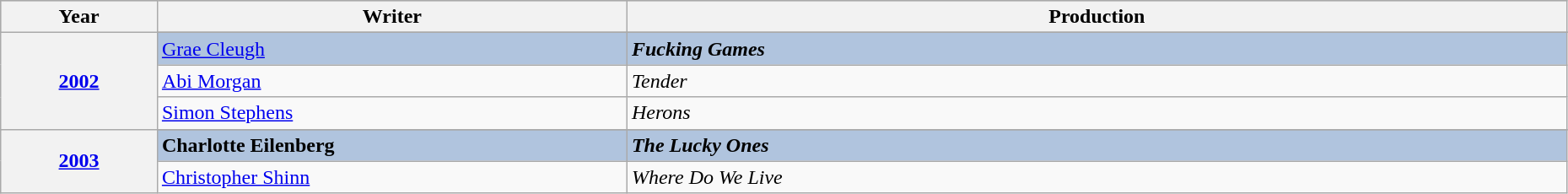<table class="wikitable" style="width:98%;">
<tr style="background:#bebebe;">
<th style="width:10%;">Year</th>
<th style="width:30%;">Writer</th>
<th style="width:60%;">Production</th>
</tr>
<tr>
<th rowspan="4" align="center"><a href='#'>2002</a></th>
</tr>
<tr style="background:#B0C4DE">
<td><a href='#'>Grae Cleugh</a></td>
<td><strong><em>Fucking Games</em></strong></td>
</tr>
<tr>
<td><a href='#'>Abi Morgan</a></td>
<td><em>Tender</em></td>
</tr>
<tr>
<td><a href='#'>Simon Stephens</a></td>
<td><em>Herons</em></td>
</tr>
<tr>
<th rowspan="3" align="center"><a href='#'>2003</a></th>
</tr>
<tr style="background:#B0C4DE">
<td><strong>Charlotte Eilenberg</strong></td>
<td><strong><em>The Lucky Ones</em></strong></td>
</tr>
<tr>
<td><a href='#'>Christopher Shinn</a></td>
<td><em>Where Do We Live</em></td>
</tr>
</table>
